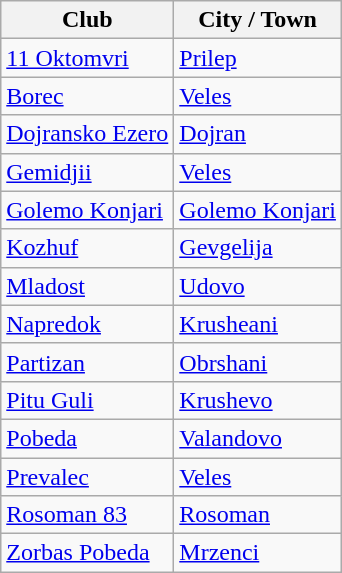<table class="wikitable sortable">
<tr>
<th>Club</th>
<th>City / Town</th>
</tr>
<tr>
<td><a href='#'>11 Oktomvri</a></td>
<td><a href='#'>Prilep</a></td>
</tr>
<tr>
<td><a href='#'>Borec</a></td>
<td><a href='#'>Veles</a></td>
</tr>
<tr>
<td><a href='#'>Dojransko Ezero</a></td>
<td><a href='#'>Dojran</a></td>
</tr>
<tr>
<td><a href='#'>Gemidjii</a></td>
<td><a href='#'>Veles</a></td>
</tr>
<tr>
<td><a href='#'>Golemo Konjari</a></td>
<td><a href='#'>Golemo Konjari</a></td>
</tr>
<tr>
<td><a href='#'>Kozhuf</a></td>
<td><a href='#'>Gevgelija</a></td>
</tr>
<tr>
<td><a href='#'>Mladost</a></td>
<td><a href='#'>Udovo</a></td>
</tr>
<tr>
<td><a href='#'>Napredok</a></td>
<td><a href='#'>Krusheani</a></td>
</tr>
<tr>
<td><a href='#'>Partizan</a></td>
<td><a href='#'>Obrshani</a></td>
</tr>
<tr>
<td><a href='#'>Pitu Guli</a></td>
<td><a href='#'>Krushevo</a></td>
</tr>
<tr>
<td><a href='#'>Pobeda</a></td>
<td><a href='#'>Valandovo</a></td>
</tr>
<tr>
<td><a href='#'>Prevalec</a></td>
<td><a href='#'>Veles</a></td>
</tr>
<tr>
<td><a href='#'>Rosoman 83</a></td>
<td><a href='#'>Rosoman</a></td>
</tr>
<tr>
<td><a href='#'>Zorbas Pobeda</a></td>
<td><a href='#'>Mrzenci</a></td>
</tr>
</table>
